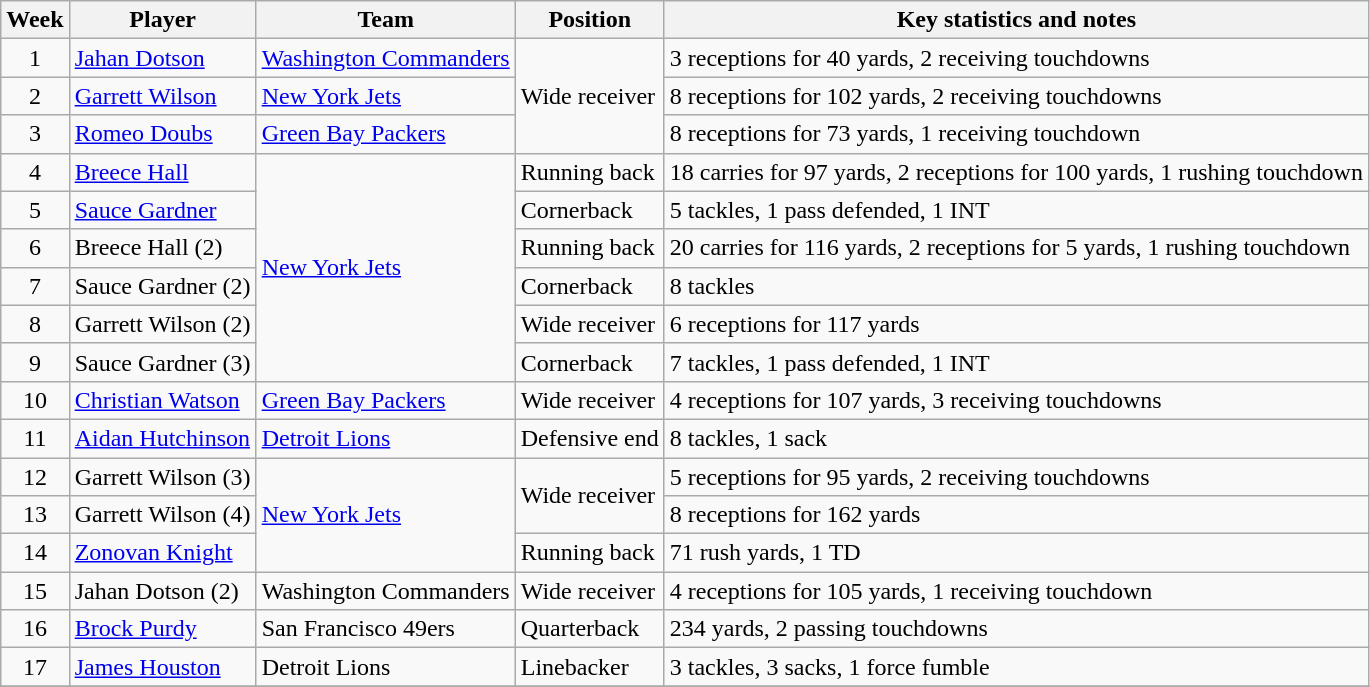<table class="wikitable sortable">
<tr>
<th>Week</th>
<th>Player</th>
<th>Team</th>
<th>Position</th>
<th>Key statistics and notes</th>
</tr>
<tr>
<td align=center>1</td>
<td><a href='#'>Jahan Dotson</a></td>
<td><a href='#'>Washington Commanders</a></td>
<td rowspan="3">Wide receiver</td>
<td>3 receptions for 40 yards, 2 receiving touchdowns</td>
</tr>
<tr>
<td align=center>2</td>
<td><a href='#'>Garrett Wilson</a></td>
<td><a href='#'>New York Jets</a></td>
<td>8 receptions for 102 yards, 2 receiving touchdowns</td>
</tr>
<tr>
<td align=center>3</td>
<td><a href='#'>Romeo Doubs</a></td>
<td><a href='#'>Green Bay Packers</a></td>
<td>8 receptions for 73 yards, 1 receiving touchdown</td>
</tr>
<tr>
<td align=center>4</td>
<td><a href='#'>Breece Hall</a></td>
<td rowspan="6"><a href='#'>New York Jets</a></td>
<td>Running back</td>
<td>18 carries for 97 yards, 2 receptions for 100 yards, 1 rushing touchdown</td>
</tr>
<tr>
<td align=center>5</td>
<td><a href='#'>Sauce Gardner</a></td>
<td>Cornerback</td>
<td>5 tackles, 1 pass defended, 1 INT</td>
</tr>
<tr>
<td align=center>6</td>
<td>Breece Hall (2)</td>
<td>Running back</td>
<td>20 carries for 116 yards, 2 receptions for 5 yards, 1 rushing touchdown</td>
</tr>
<tr>
<td align=center>7</td>
<td>Sauce Gardner (2)</td>
<td>Cornerback</td>
<td>8 tackles</td>
</tr>
<tr>
<td align=center>8</td>
<td>Garrett Wilson (2)</td>
<td>Wide receiver</td>
<td>6 receptions for 117 yards</td>
</tr>
<tr>
<td align=center>9</td>
<td>Sauce Gardner (3)</td>
<td>Cornerback</td>
<td>7 tackles, 1 pass defended, 1 INT</td>
</tr>
<tr>
<td align=center>10</td>
<td><a href='#'>Christian Watson</a></td>
<td><a href='#'>Green Bay Packers</a></td>
<td>Wide receiver</td>
<td>4 receptions for 107 yards, 3 receiving touchdowns</td>
</tr>
<tr>
<td align=center>11</td>
<td><a href='#'>Aidan Hutchinson</a></td>
<td><a href='#'>Detroit Lions</a></td>
<td>Defensive end</td>
<td>8 tackles, 1 sack</td>
</tr>
<tr>
<td align=center>12</td>
<td>Garrett Wilson (3)</td>
<td rowspan="3"><a href='#'>New York Jets</a></td>
<td rowspan="2">Wide receiver</td>
<td>5 receptions for 95 yards, 2 receiving touchdowns</td>
</tr>
<tr>
<td align=center>13</td>
<td>Garrett Wilson (4)</td>
<td>8 receptions for 162 yards</td>
</tr>
<tr>
<td align=center>14</td>
<td><a href='#'>Zonovan Knight</a></td>
<td>Running back</td>
<td>71 rush yards, 1 TD</td>
</tr>
<tr>
<td align=center>15</td>
<td>Jahan Dotson (2)</td>
<td>Washington Commanders</td>
<td>Wide receiver</td>
<td>4 receptions for 105 yards, 1 receiving touchdown</td>
</tr>
<tr>
<td align=center>16</td>
<td><a href='#'>Brock Purdy</a></td>
<td>San Francisco 49ers</td>
<td>Quarterback</td>
<td>234 yards, 2 passing touchdowns</td>
</tr>
<tr>
<td align=center>17</td>
<td><a href='#'>James Houston</a></td>
<td>Detroit Lions</td>
<td>Linebacker</td>
<td>3 tackles, 3 sacks, 1 force fumble</td>
</tr>
<tr>
</tr>
</table>
